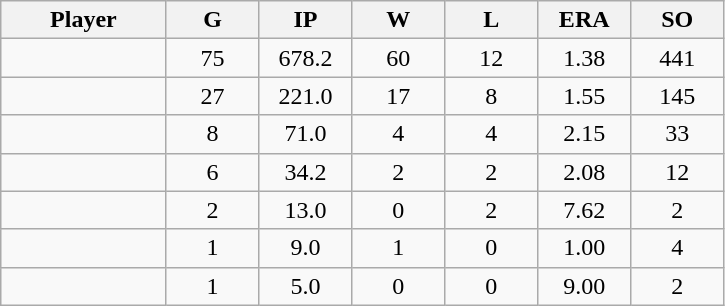<table class="wikitable sortable">
<tr>
<th bgcolor="#DDDDFF" width="16%">Player</th>
<th bgcolor="#DDDDFF" width="9%">G</th>
<th bgcolor="#DDDDFF" width="9%">IP</th>
<th bgcolor="#DDDDFF" width="9%">W</th>
<th bgcolor="#DDDDFF" width="9%">L</th>
<th bgcolor="#DDDDFF" width="9%">ERA</th>
<th bgcolor="#DDDDFF" width="9%">SO</th>
</tr>
<tr align="center">
<td></td>
<td>75</td>
<td>678.2</td>
<td>60</td>
<td>12</td>
<td>1.38</td>
<td>441</td>
</tr>
<tr align="center">
<td></td>
<td>27</td>
<td>221.0</td>
<td>17</td>
<td>8</td>
<td>1.55</td>
<td>145</td>
</tr>
<tr align="center">
<td></td>
<td>8</td>
<td>71.0</td>
<td>4</td>
<td>4</td>
<td>2.15</td>
<td>33</td>
</tr>
<tr align="center">
<td></td>
<td>6</td>
<td>34.2</td>
<td>2</td>
<td>2</td>
<td>2.08</td>
<td>12</td>
</tr>
<tr align="center">
<td></td>
<td>2</td>
<td>13.0</td>
<td>0</td>
<td>2</td>
<td>7.62</td>
<td>2</td>
</tr>
<tr align="center">
<td></td>
<td>1</td>
<td>9.0</td>
<td>1</td>
<td>0</td>
<td>1.00</td>
<td>4</td>
</tr>
<tr align="center">
<td></td>
<td>1</td>
<td>5.0</td>
<td>0</td>
<td>0</td>
<td>9.00</td>
<td>2</td>
</tr>
</table>
